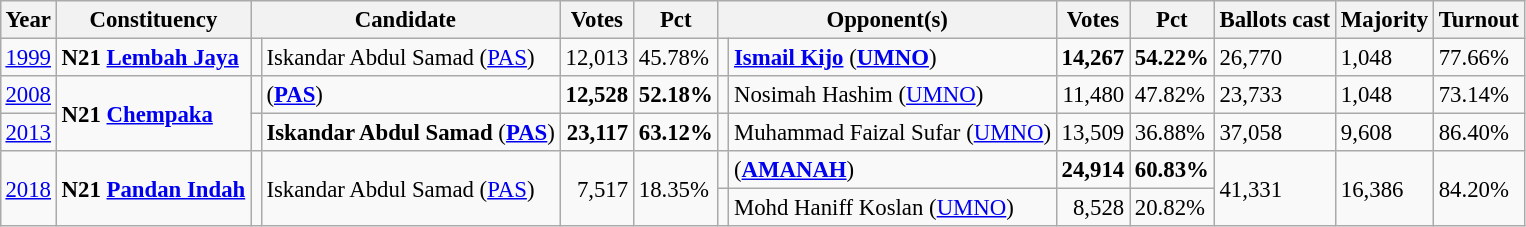<table class="wikitable" style="margin:0.5em ; font-size:95%">
<tr>
<th>Year</th>
<th>Constituency</th>
<th colspan=2>Candidate</th>
<th>Votes</th>
<th>Pct</th>
<th colspan=2>Opponent(s)</th>
<th>Votes</th>
<th>Pct</th>
<th>Ballots cast</th>
<th>Majority</th>
<th>Turnout</th>
</tr>
<tr>
<td><a href='#'>1999</a></td>
<td><strong>N21 <a href='#'>Lembah Jaya</a></strong></td>
<td></td>
<td>Iskandar Abdul Samad (<a href='#'>PAS</a>)</td>
<td align="right">12,013</td>
<td>45.78%</td>
<td></td>
<td><strong><a href='#'>Ismail Kijo</a></strong> (<a href='#'><strong>UMNO</strong></a>)</td>
<td align="right"><strong>14,267</strong></td>
<td><strong>54.22%</strong></td>
<td>26,770</td>
<td>1,048</td>
<td>77.66%</td>
</tr>
<tr>
<td><a href='#'>2008</a></td>
<td rowspan=2><strong>N21 <a href='#'>Chempaka</a></strong></td>
<td></td>
<td> (<a href='#'><strong>PAS</strong></a>)</td>
<td align="right"><strong>12,528</strong></td>
<td><strong>52.18%</strong></td>
<td></td>
<td>Nosimah Hashim (<a href='#'>UMNO</a>)</td>
<td align="right">11,480</td>
<td>47.82%</td>
<td>23,733</td>
<td>1,048</td>
<td>73.14%</td>
</tr>
<tr>
<td><a href='#'>2013</a></td>
<td></td>
<td><strong>Iskandar Abdul Samad</strong> (<a href='#'><strong>PAS</strong></a>)</td>
<td align="right"><strong>23,117</strong></td>
<td><strong>63.12%</strong></td>
<td></td>
<td>Muhammad Faizal Sufar (<a href='#'>UMNO</a>)</td>
<td align="right">13,509</td>
<td>36.88%</td>
<td>37,058</td>
<td>9,608</td>
<td>86.40%</td>
</tr>
<tr>
<td rowspan=2><a href='#'>2018</a></td>
<td rowspan=2><strong>N21 <a href='#'>Pandan Indah</a></strong></td>
<td rowspan=2 ></td>
<td rowspan=2>Iskandar Abdul Samad (<a href='#'>PAS</a>)</td>
<td rowspan=2 align="right">7,517</td>
<td rowspan=2>18.35%</td>
<td></td>
<td> (<a href='#'><strong>AMANAH</strong></a>)</td>
<td align="right"><strong>24,914</strong></td>
<td><strong>60.83%</strong></td>
<td rowspan=2>41,331</td>
<td rowspan=2>16,386</td>
<td rowspan=2>84.20%</td>
</tr>
<tr>
<td></td>
<td>Mohd Haniff Koslan (<a href='#'>UMNO</a>)</td>
<td align="right">8,528</td>
<td>20.82%</td>
</tr>
</table>
